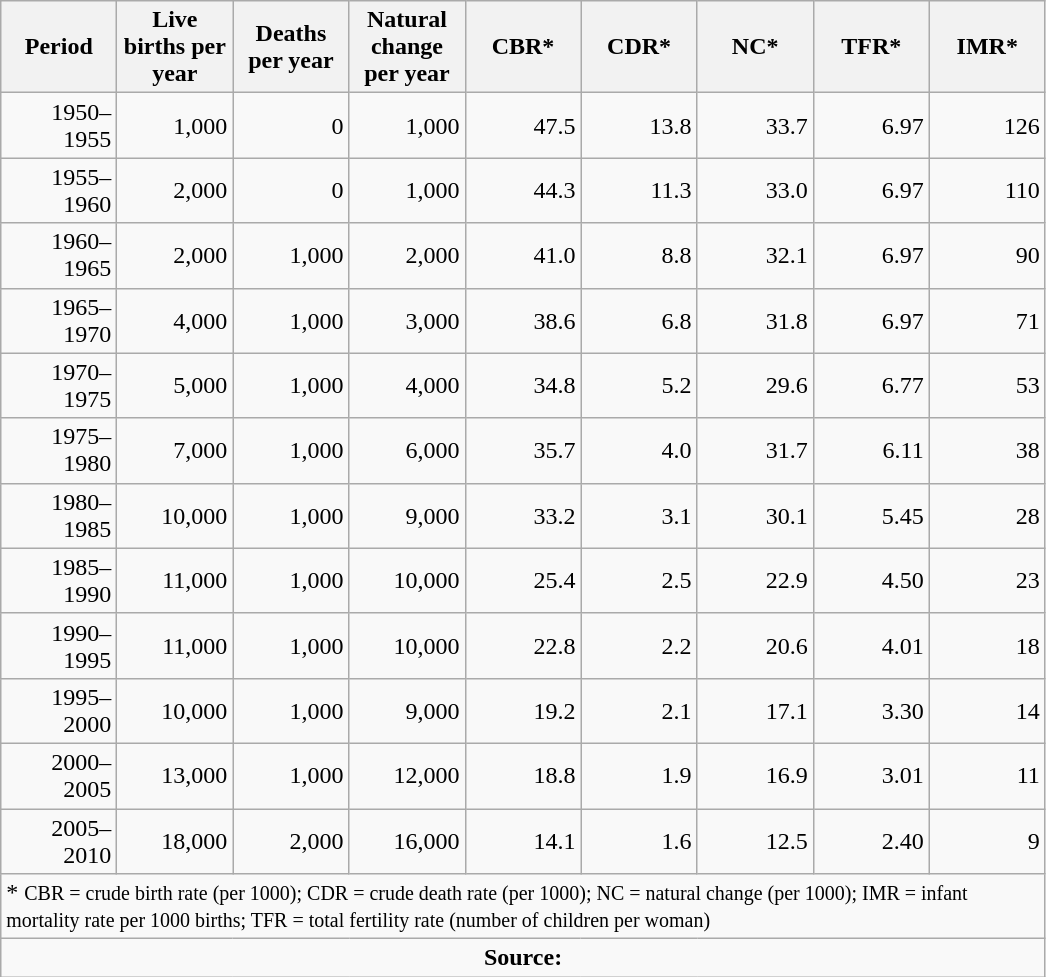<table class="wikitable" style="text-align: right;">
<tr>
<th width="70pt">Period</th>
<th width="70pt">Live births per year</th>
<th width="70pt">Deaths per year</th>
<th width="70pt">Natural change per year</th>
<th width="70pt">CBR*</th>
<th width="70pt">CDR*</th>
<th width="70pt">NC*</th>
<th width="70pt">TFR*</th>
<th width="70pt">IMR*</th>
</tr>
<tr>
<td>1950–1955</td>
<td>1,000</td>
<td>0</td>
<td>1,000</td>
<td>47.5</td>
<td>13.8</td>
<td>33.7</td>
<td>6.97</td>
<td>126</td>
</tr>
<tr>
<td>1955–1960</td>
<td>2,000</td>
<td>0</td>
<td>1,000</td>
<td>44.3</td>
<td>11.3</td>
<td>33.0</td>
<td>6.97</td>
<td>110</td>
</tr>
<tr>
<td>1960–1965</td>
<td>2,000</td>
<td>1,000</td>
<td>2,000</td>
<td>41.0</td>
<td>8.8</td>
<td>32.1</td>
<td>6.97</td>
<td>90</td>
</tr>
<tr>
<td>1965–1970</td>
<td>4,000</td>
<td>1,000</td>
<td>3,000</td>
<td>38.6</td>
<td>6.8</td>
<td>31.8</td>
<td>6.97</td>
<td>71</td>
</tr>
<tr>
<td>1970–1975</td>
<td>5,000</td>
<td>1,000</td>
<td>4,000</td>
<td>34.8</td>
<td>5.2</td>
<td>29.6</td>
<td>6.77</td>
<td>53</td>
</tr>
<tr>
<td>1975–1980</td>
<td>7,000</td>
<td>1,000</td>
<td>6,000</td>
<td>35.7</td>
<td>4.0</td>
<td>31.7</td>
<td>6.11</td>
<td>38</td>
</tr>
<tr>
<td>1980–1985</td>
<td>10,000</td>
<td>1,000</td>
<td>9,000</td>
<td>33.2</td>
<td>3.1</td>
<td>30.1</td>
<td>5.45</td>
<td>28</td>
</tr>
<tr>
<td>1985–1990</td>
<td>11,000</td>
<td>1,000</td>
<td>10,000</td>
<td>25.4</td>
<td>2.5</td>
<td>22.9</td>
<td>4.50</td>
<td>23</td>
</tr>
<tr>
<td>1990–1995</td>
<td>11,000</td>
<td>1,000</td>
<td>10,000</td>
<td>22.8</td>
<td>2.2</td>
<td>20.6</td>
<td>4.01</td>
<td>18</td>
</tr>
<tr>
<td>1995–2000</td>
<td>10,000</td>
<td>1,000</td>
<td>9,000</td>
<td>19.2</td>
<td>2.1</td>
<td>17.1</td>
<td>3.30</td>
<td>14</td>
</tr>
<tr>
<td>2000–2005</td>
<td>13,000</td>
<td>1,000</td>
<td>12,000</td>
<td>18.8</td>
<td>1.9</td>
<td>16.9</td>
<td>3.01</td>
<td>11</td>
</tr>
<tr>
<td>2005–2010</td>
<td>18,000</td>
<td>2,000</td>
<td>16,000</td>
<td>14.1</td>
<td>1.6</td>
<td>12.5</td>
<td>2.40</td>
<td>9</td>
</tr>
<tr>
<td align="left" colspan="9">* <small> CBR = crude birth rate (per 1000); CDR = crude death rate (per 1000); NC = natural change (per 1000); IMR = infant mortality rate per 1000 births; TFR = total fertility rate (number of children per woman)</small></td>
</tr>
<tr>
<td colspan="9" style="text-align: center;"><strong>Source:</strong></td>
</tr>
</table>
